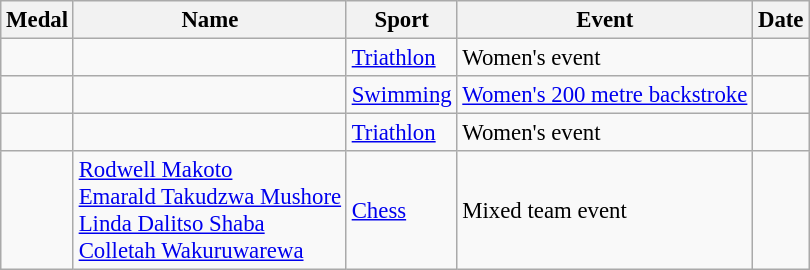<table class="wikitable sortable" style="font-size:95%">
<tr>
<th>Medal</th>
<th>Name</th>
<th>Sport</th>
<th>Event</th>
<th>Date</th>
</tr>
<tr>
<td></td>
<td></td>
<td><a href='#'>Triathlon</a></td>
<td>Women's event</td>
<td></td>
</tr>
<tr>
<td></td>
<td></td>
<td><a href='#'>Swimming</a></td>
<td><a href='#'>Women's 200 metre backstroke</a></td>
<td></td>
</tr>
<tr>
<td></td>
<td></td>
<td><a href='#'>Triathlon</a></td>
<td>Women's event</td>
<td></td>
</tr>
<tr>
<td></td>
<td><a href='#'>Rodwell Makoto</a><br><a href='#'>Emarald Takudzwa Mushore</a><br><a href='#'>Linda Dalitso Shaba</a><br><a href='#'>Colletah Wakuruwarewa</a></td>
<td><a href='#'>Chess</a></td>
<td>Mixed team event</td>
<td></td>
</tr>
</table>
